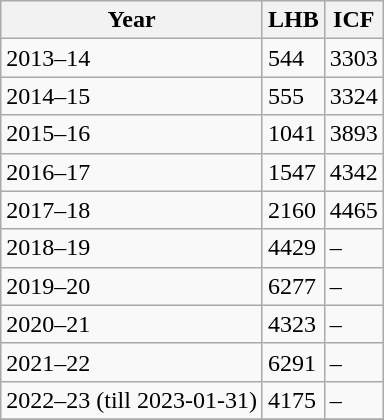<table class="wikitable">
<tr>
<th>Year</th>
<th>LHB</th>
<th>ICF</th>
</tr>
<tr>
<td>2013–14</td>
<td>544</td>
<td>3303</td>
</tr>
<tr>
<td>2014–15</td>
<td>555</td>
<td>3324</td>
</tr>
<tr>
<td>2015–16</td>
<td>1041</td>
<td>3893</td>
</tr>
<tr>
<td>2016–17</td>
<td>1547</td>
<td>4342</td>
</tr>
<tr>
<td>2017–18</td>
<td>2160</td>
<td>4465</td>
</tr>
<tr>
<td>2018–19</td>
<td>4429</td>
<td>–</td>
</tr>
<tr>
<td>2019–20</td>
<td>6277</td>
<td>–</td>
</tr>
<tr>
<td>2020–21</td>
<td>4323</td>
<td>–</td>
</tr>
<tr>
<td>2021–22</td>
<td>6291</td>
<td>–</td>
</tr>
<tr>
<td>2022–23 (till 2023-01-31)</td>
<td>4175</td>
<td>–</td>
</tr>
<tr>
</tr>
</table>
